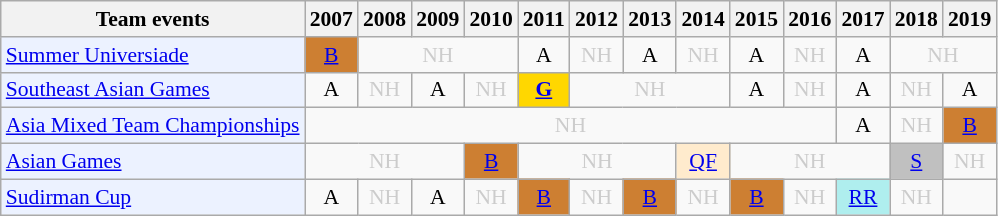<table class="wikitable" style="font-size: 90%; text-align:center">
<tr>
<th>Team events</th>
<th>2007</th>
<th>2008</th>
<th>2009</th>
<th>2010</th>
<th>2011</th>
<th>2012</th>
<th>2013</th>
<th>2014</th>
<th>2015</th>
<th>2016</th>
<th>2017</th>
<th>2018</th>
<th>2019</th>
</tr>
<tr>
<td bgcolor="#ECF2FF"; align="left"><a href='#'>Summer Universiade</a></td>
<td bgcolor=CD7F32><a href='#'>B</a></td>
<td colspan="3" style=color:#ccc>NH</td>
<td>A</td>
<td style=color:#ccc>NH</td>
<td>A</td>
<td style=color:#ccc>NH</td>
<td>A</td>
<td style=color:#ccc>NH</td>
<td>A</td>
<td colspan="2" style=color:#ccc>NH</td>
</tr>
<tr>
<td bgcolor="#ECF2FF"; align="left"><a href='#'>Southeast Asian Games</a></td>
<td>A</td>
<td style=color:#ccc>NH</td>
<td>A</td>
<td style=color:#ccc>NH</td>
<td bgcolor=gold><a href='#'><strong>G</strong></a></td>
<td colspan="3" style=color:#ccc>NH</td>
<td>A</td>
<td style=color:#ccc>NH</td>
<td>A</td>
<td style=color:#ccc>NH</td>
<td>A</td>
</tr>
<tr>
<td bgcolor="#ECF2FF"; align="left"><a href='#'>Asia Mixed Team Championships</a></td>
<td colspan="10" style=color:#ccc>NH</td>
<td>A</td>
<td style=color:#ccc>NH</td>
<td bgcolor=CD7F32><a href='#'>B</a></td>
</tr>
<tr>
<td bgcolor="#ECF2FF"; align="left"><a href='#'>Asian Games</a></td>
<td colspan="3" style=color:#ccc>NH</td>
<td bgcolor=CD7F32><a href='#'>B</a></td>
<td colspan="3" style=color:#ccc>NH</td>
<td bgcolor=FFEBCD><a href='#'>QF</a></td>
<td colspan="3" style=color:#ccc>NH</td>
<td bgcolor=silver><a href='#'>S</a></td>
<td style=color:#ccc>NH</td>
</tr>
<tr>
<td bgcolor="#ECF2FF"; align="left"><a href='#'>Sudirman Cup</a></td>
<td>A</td>
<td style=color:#ccc>NH</td>
<td>A</td>
<td style=color:#ccc>NH</td>
<td bgcolor=CD7F32><a href='#'>B</a></td>
<td style=color:#ccc>NH</td>
<td bgcolor=CD7F32><a href='#'>B</a></td>
<td style=color:#ccc>NH</td>
<td bgcolor=CD7F32><a href='#'>B</a></td>
<td style=color:#ccc>NH</td>
<td bgcolor=AFEEEE><a href='#'>RR</a></td>
<td style=color:#ccc>NH</td>
<td></td>
</tr>
</table>
